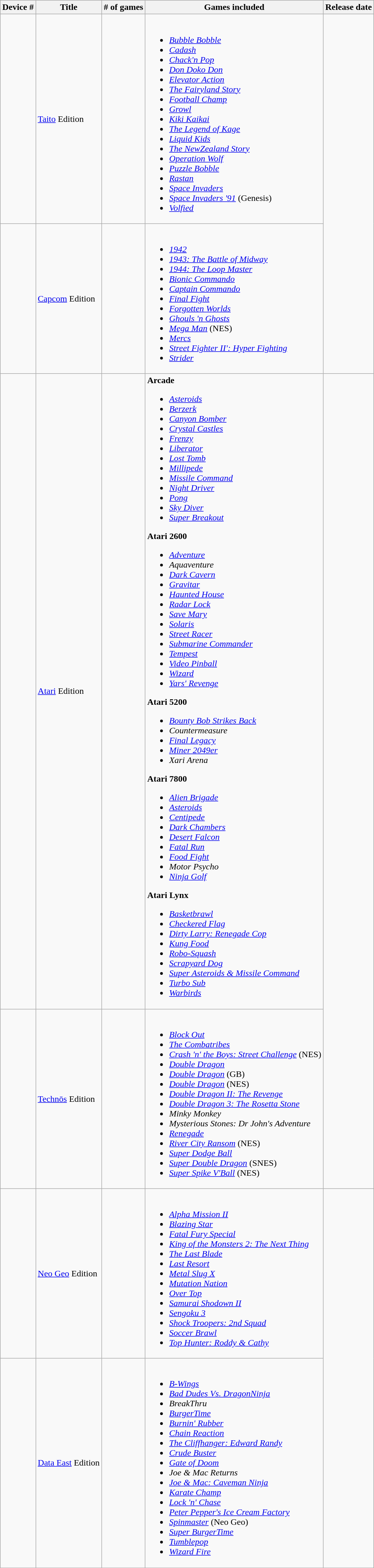<table class="wikitable sortable" style="text-align:left;">
<tr>
<th>Device #</th>
<th>Title</th>
<th># of games</th>
<th>Games included</th>
<th>Release date</th>
</tr>
<tr>
<td></td>
<td><a href='#'>Taito</a> Edition</td>
<td></td>
<td><br><ul><li><em><a href='#'>Bubble Bobble</a></em></li><li><em><a href='#'>Cadash</a></em></li><li><em><a href='#'>Chack'n Pop</a></em></li><li><em><a href='#'>Don Doko Don</a></em></li><li><em><a href='#'>Elevator Action</a></em></li><li><em><a href='#'>The Fairyland Story</a></em></li><li><em><a href='#'>Football Champ</a></em></li><li><em><a href='#'>Growl</a></em></li><li><em><a href='#'>Kiki Kaikai</a></em></li><li><em><a href='#'>The Legend of Kage</a></em></li><li><em><a href='#'>Liquid Kids</a></em></li><li><em><a href='#'>The NewZealand Story</a></em></li><li><em><a href='#'>Operation Wolf</a></em></li><li><em><a href='#'>Puzzle Bobble</a></em></li><li><em><a href='#'>Rastan</a></em></li><li><em><a href='#'>Space Invaders</a></em></li><li><em><a href='#'>Space Invaders '91</a></em> (Genesis)</li><li><em><a href='#'>Volfied</a></em></li></ul></td>
<td rowspan="2" align="center"></td>
</tr>
<tr>
<td></td>
<td><a href='#'>Capcom</a> Edition</td>
<td></td>
<td><br><ul><li><em><a href='#'>1942</a></em></li><li><em><a href='#'>1943: The Battle of Midway</a></em></li><li><em><a href='#'>1944: The Loop Master</a></em></li><li><em><a href='#'>Bionic Commando</a></em></li><li><em><a href='#'>Captain Commando</a></em></li><li><em><a href='#'>Final Fight</a></em></li><li><em><a href='#'>Forgotten Worlds</a></em></li><li><em><a href='#'>Ghouls 'n Ghosts</a></em></li><li><em><a href='#'>Mega Man</a></em> (NES)</li><li><em><a href='#'>Mercs</a></em></li><li><em><a href='#'>Street Fighter II': Hyper Fighting</a></em></li><li><em><a href='#'>Strider</a></em></li></ul></td>
</tr>
<tr>
<td></td>
<td><a href='#'>Atari</a> Edition</td>
<td></td>
<td><strong>Arcade</strong><br><ul><li><em><a href='#'>Asteroids</a></em></li><li><em><a href='#'>Berzerk</a></em></li><li><em><a href='#'>Canyon Bomber</a></em></li><li><em><a href='#'>Crystal Castles</a></em></li><li><em><a href='#'>Frenzy</a></em></li><li><em><a href='#'>Liberator</a></em></li><li><em><a href='#'>Lost Tomb</a></em></li><li><em><a href='#'>Millipede</a></em></li><li><em><a href='#'>Missile Command</a></em></li><li><em><a href='#'>Night Driver</a></em></li><li><em><a href='#'>Pong</a></em></li><li><em><a href='#'>Sky Diver</a></em></li><li><em><a href='#'>Super Breakout</a></em></li></ul><strong>Atari 2600</strong><ul><li><em><a href='#'>Adventure</a></em></li><li><em>Aquaventure</em></li><li><em><a href='#'>Dark Cavern</a></em></li><li><em><a href='#'>Gravitar</a></em></li><li><em><a href='#'>Haunted House</a></em></li><li><em><a href='#'>Radar Lock</a></em></li><li><em><a href='#'>Save Mary</a></em></li><li><em><a href='#'>Solaris</a></em></li><li><em><a href='#'>Street Racer</a></em></li><li><em><a href='#'>Submarine Commander</a></em></li><li><em><a href='#'>Tempest</a></em></li><li><em><a href='#'>Video Pinball</a></em></li><li><em><a href='#'>Wizard</a></em></li><li><em><a href='#'>Yars' Revenge</a></em></li></ul><strong>Atari 5200</strong><ul><li><em><a href='#'>Bounty Bob Strikes Back</a></em></li><li><em>Countermeasure</em></li><li><em><a href='#'>Final Legacy</a></em></li><li><em><a href='#'>Miner 2049er</a></em></li><li><em>Xari Arena</em></li></ul><strong>Atari 7800</strong><ul><li><em><a href='#'>Alien Brigade</a></em></li><li><em><a href='#'>Asteroids</a></em></li><li><em><a href='#'>Centipede</a></em></li><li><em><a href='#'>Dark Chambers</a></em></li><li><em><a href='#'>Desert Falcon</a></em></li><li><em><a href='#'>Fatal Run</a></em></li><li><em><a href='#'>Food Fight</a></em></li><li><em>Motor Psycho</em></li><li><em><a href='#'>Ninja Golf</a></em></li></ul><strong>Atari Lynx</strong><ul><li><em><a href='#'>Basketbrawl</a></em></li><li><em><a href='#'>Checkered Flag</a></em></li><li><em><a href='#'>Dirty Larry: Renegade Cop</a></em></li><li><em><a href='#'>Kung Food</a></em></li><li><em><a href='#'>Robo-Squash</a></em></li><li><em><a href='#'>Scrapyard Dog</a></em></li><li><em><a href='#'>Super Asteroids & Missile Command</a></em></li><li><em><a href='#'>Turbo Sub</a></em></li><li><em><a href='#'>Warbirds</a></em></li></ul></td>
<td rowspan="2" align="center"></td>
</tr>
<tr>
<td></td>
<td><a href='#'>Technōs</a> Edition</td>
<td></td>
<td><br><ul><li><em><a href='#'>Block Out</a></em></li><li><em><a href='#'>The Combatribes</a></em></li><li><em><a href='#'>Crash 'n' the Boys: Street Challenge</a></em> (NES)</li><li><em><a href='#'>Double Dragon</a></em></li><li><em><a href='#'>Double Dragon</a></em> (GB)</li><li><em><a href='#'>Double Dragon</a></em> (NES)</li><li><em><a href='#'>Double Dragon II: The Revenge</a></em></li><li><em><a href='#'>Double Dragon 3: The Rosetta Stone</a></em></li><li><em>Minky Monkey</em></li><li><em>Mysterious Stones: Dr John's Adventure</em></li><li><em><a href='#'>Renegade</a></em></li><li><em><a href='#'>River City Ransom</a></em> (NES)</li><li><em><a href='#'>Super Dodge Ball</a></em></li><li><em><a href='#'>Super Double Dragon</a></em> (SNES)</li><li><em><a href='#'>Super Spike V'Ball</a></em> (NES)</li></ul></td>
</tr>
<tr>
<td></td>
<td><a href='#'>Neo Geo</a> Edition</td>
<td></td>
<td><br><ul><li><em><a href='#'>Alpha Mission II</a></em></li><li><em><a href='#'>Blazing Star</a></em></li><li><em><a href='#'>Fatal Fury Special</a></em></li><li><em><a href='#'>King of the Monsters 2: The Next Thing</a></em></li><li><em><a href='#'>The Last Blade</a></em></li><li><em><a href='#'>Last Resort</a></em></li><li><em><a href='#'>Metal Slug X</a></em></li><li><em><a href='#'>Mutation Nation</a></em></li><li><em><a href='#'>Over Top</a></em></li><li><em><a href='#'>Samurai Shodown II</a></em></li><li><em><a href='#'>Sengoku 3</a></em></li><li><em><a href='#'>Shock Troopers: 2nd Squad</a></em></li><li><em><a href='#'>Soccer Brawl</a></em></li><li><em><a href='#'>Top Hunter: Roddy & Cathy</a></em></li></ul></td>
<td rowspan="2" align="center"></td>
</tr>
<tr>
<td></td>
<td><a href='#'>Data East</a> Edition</td>
<td></td>
<td><br><ul><li><em><a href='#'>B-Wings</a></em></li><li><em><a href='#'>Bad Dudes Vs. DragonNinja</a></em></li><li><em>BreakThru</em></li><li><em><a href='#'>BurgerTime</a></em></li><li><em><a href='#'>Burnin' Rubber</a></em></li><li><em><a href='#'>Chain Reaction</a></em></li><li><em><a href='#'>The Cliffhanger: Edward Randy</a></em></li><li><em><a href='#'>Crude Buster</a></em></li><li><em><a href='#'>Gate of Doom</a></em></li><li><em>Joe & Mac Returns</em></li><li><em><a href='#'>Joe & Mac: Caveman Ninja</a></em></li><li><em><a href='#'>Karate Champ</a></em></li><li><em><a href='#'>Lock 'n' Chase</a></em></li><li><em><a href='#'>Peter Pepper's Ice Cream Factory</a></em></li><li><em><a href='#'>Spinmaster</a></em> (Neo Geo)</li><li><em><a href='#'>Super BurgerTime</a></em></li><li><em><a href='#'>Tumblepop</a></em></li><li><em><a href='#'>Wizard Fire</a></em></li></ul></td>
</tr>
<tr>
</tr>
</table>
